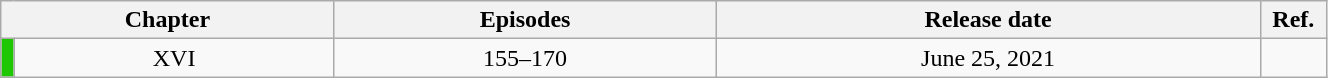<table class="wikitable" style="text-align: center; width: 70%;">
<tr>
<th colspan="2">Chapter</th>
<th>Episodes</th>
<th>Release date</th>
<th width="5%">Ref.</th>
</tr>
<tr>
<td rowspan="10" width="1%" style="background: #1FC700;"></td>
<td>XVI</td>
<td>155–170</td>
<td>June 25, 2021</td>
<td></td>
</tr>
</table>
